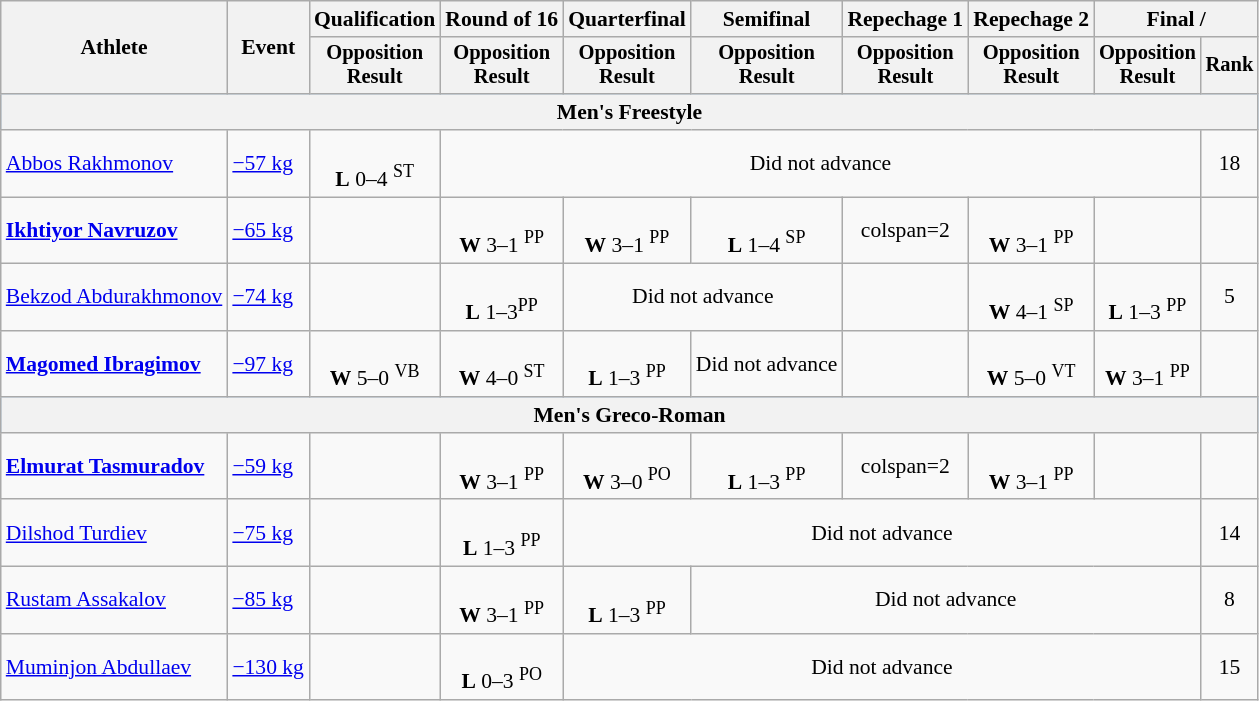<table class="wikitable" style="font-size:90%">
<tr>
<th rowspan=2>Athlete</th>
<th rowspan=2>Event</th>
<th>Qualification</th>
<th>Round of 16</th>
<th>Quarterfinal</th>
<th>Semifinal</th>
<th>Repechage 1</th>
<th>Repechage 2</th>
<th colspan=2>Final / </th>
</tr>
<tr style="font-size: 95%">
<th>Opposition<br>Result</th>
<th>Opposition<br>Result</th>
<th>Opposition<br>Result</th>
<th>Opposition<br>Result</th>
<th>Opposition<br>Result</th>
<th>Opposition<br>Result</th>
<th>Opposition<br>Result</th>
<th>Rank</th>
</tr>
<tr style="background:#9acdff;">
<th colspan=10>Men's Freestyle</th>
</tr>
<tr align=center>
<td align=left><a href='#'>Abbos Rakhmonov</a></td>
<td align=left><a href='#'>−57 kg</a></td>
<td><br><strong>L</strong> 0–4 <sup>ST</sup></td>
<td colspan=6>Did not advance</td>
<td>18</td>
</tr>
<tr align=center>
<td align=left><strong><a href='#'>Ikhtiyor Navruzov</a></strong></td>
<td align=left><a href='#'>−65 kg</a></td>
<td></td>
<td><br><strong>W</strong> 3–1 <sup>PP</sup></td>
<td><br><strong>W</strong> 3–1 <sup>PP</sup></td>
<td><br><strong>L</strong> 1–4 <sup>SP</sup></td>
<td>colspan=2 </td>
<td><br><strong>W</strong> 3–1 <sup>PP</sup></td>
<td></td>
</tr>
<tr align=center>
<td align=left><a href='#'>Bekzod Abdurakhmonov</a></td>
<td align=left><a href='#'>−74 kg</a></td>
<td></td>
<td><br><strong>L</strong> 1–3<sup>PP</sup></td>
<td colspan=2>Did not advance</td>
<td></td>
<td><br><strong>W</strong> 4–1 <sup>SP</sup></td>
<td><br><strong>L</strong> 1–3 <sup>PP</sup></td>
<td>5</td>
</tr>
<tr align=center>
<td align=left><strong><a href='#'>Magomed Ibragimov</a></strong></td>
<td align=left><a href='#'>−97 kg</a></td>
<td><br><strong>W</strong> 5–0 <sup>VB</sup></td>
<td><br><strong>W</strong> 4–0 <sup>ST</sup></td>
<td><br><strong>L</strong> 1–3 <sup>PP</sup></td>
<td>Did not advance</td>
<td></td>
<td><br><strong>W</strong> 5–0 <sup>VT</sup></td>
<td><br><strong>W</strong> 3–1 <sup>PP</sup></td>
<td></td>
</tr>
<tr style="background:#9acdff;">
<th colspan=10>Men's Greco-Roman</th>
</tr>
<tr align=center>
<td align=left><strong><a href='#'>Elmurat Tasmuradov</a></strong></td>
<td align=left><a href='#'>−59 kg</a></td>
<td></td>
<td><br><strong>W</strong> 3–1 <sup>PP</sup></td>
<td><br><strong>W</strong> 3–0 <sup>PO</sup></td>
<td><br><strong>L</strong> 1–3 <sup>PP</sup></td>
<td>colspan=2 </td>
<td><br><strong>W</strong> 3–1 <sup>PP</sup></td>
<td></td>
</tr>
<tr align=center>
<td align=left><a href='#'>Dilshod Turdiev</a></td>
<td align=left><a href='#'>−75 kg</a></td>
<td></td>
<td><br><strong>L</strong> 1–3 <sup>PP</sup></td>
<td colspan=5>Did not advance</td>
<td>14</td>
</tr>
<tr align=center>
<td align=left><a href='#'>Rustam Assakalov</a></td>
<td align=left><a href='#'>−85 kg</a></td>
<td></td>
<td><br><strong>W</strong> 3–1 <sup>PP</sup></td>
<td><br><strong>L</strong> 1–3 <sup>PP</sup></td>
<td colspan=4>Did not advance</td>
<td>8</td>
</tr>
<tr align=center>
<td align=left><a href='#'>Muminjon Abdullaev</a></td>
<td align=left><a href='#'>−130 kg</a></td>
<td></td>
<td><br><strong>L</strong> 0–3 <sup>PO</sup></td>
<td colspan=5>Did not advance</td>
<td>15</td>
</tr>
</table>
